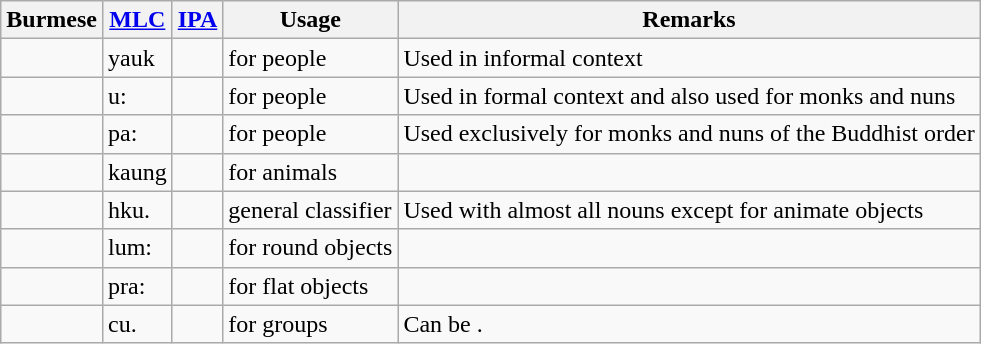<table class="wikitable">
<tr>
<th>Burmese</th>
<th><a href='#'>MLC</a></th>
<th><a href='#'>IPA</a></th>
<th>Usage</th>
<th>Remarks</th>
</tr>
<tr>
<td></td>
<td>yauk</td>
<td></td>
<td>for people</td>
<td>Used in informal context</td>
</tr>
<tr>
<td></td>
<td>u:</td>
<td></td>
<td>for people</td>
<td>Used in formal context and also used for monks and nuns</td>
</tr>
<tr>
<td></td>
<td>pa:</td>
<td></td>
<td>for people</td>
<td>Used exclusively for monks and nuns of the Buddhist order</td>
</tr>
<tr>
<td></td>
<td>kaung</td>
<td></td>
<td>for animals</td>
<td></td>
</tr>
<tr>
<td></td>
<td>hku.</td>
<td></td>
<td>general classifier</td>
<td>Used with almost all nouns except for animate objects</td>
</tr>
<tr>
<td></td>
<td>lum:</td>
<td></td>
<td>for round objects</td>
<td></td>
</tr>
<tr>
<td></td>
<td>pra:</td>
<td></td>
<td>for flat objects</td>
<td></td>
</tr>
<tr>
<td></td>
<td>cu.</td>
<td></td>
<td>for groups</td>
<td>Can be .</td>
</tr>
</table>
